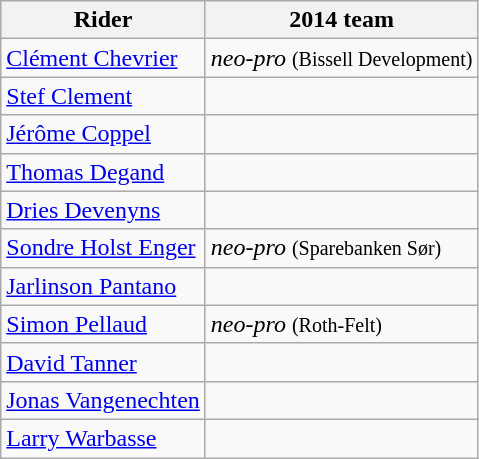<table class="wikitable">
<tr>
<th>Rider</th>
<th>2014 team</th>
</tr>
<tr>
<td><a href='#'>Clément Chevrier</a></td>
<td><em>neo-pro</em> <small>(Bissell Development)</small></td>
</tr>
<tr>
<td><a href='#'>Stef Clement</a></td>
<td></td>
</tr>
<tr>
<td><a href='#'>Jérôme Coppel</a></td>
<td></td>
</tr>
<tr>
<td><a href='#'>Thomas Degand</a></td>
<td></td>
</tr>
<tr>
<td><a href='#'>Dries Devenyns</a></td>
<td></td>
</tr>
<tr>
<td><a href='#'>Sondre Holst Enger</a></td>
<td><em>neo-pro</em> <small>(Sparebanken Sør)</small></td>
</tr>
<tr>
<td><a href='#'>Jarlinson Pantano</a></td>
<td></td>
</tr>
<tr>
<td><a href='#'>Simon Pellaud</a></td>
<td><em>neo-pro</em> <small>(Roth-Felt)</small></td>
</tr>
<tr>
<td><a href='#'>David Tanner</a></td>
<td></td>
</tr>
<tr>
<td><a href='#'>Jonas Vangenechten</a></td>
<td></td>
</tr>
<tr>
<td><a href='#'>Larry Warbasse</a></td>
<td></td>
</tr>
</table>
